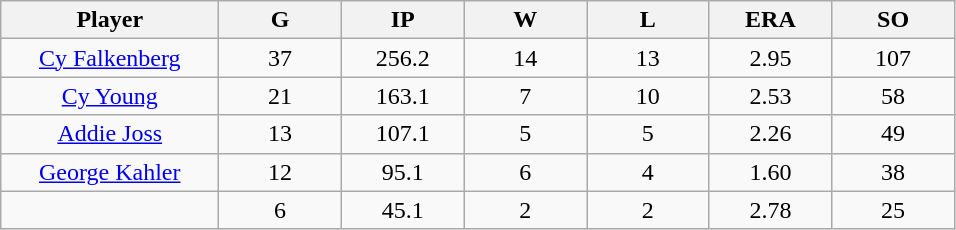<table class="wikitable sortable">
<tr>
<th bgcolor="#DDDDFF" width="16%">Player</th>
<th bgcolor="#DDDDFF" width="9%">G</th>
<th bgcolor="#DDDDFF" width="9%">IP</th>
<th bgcolor="#DDDDFF" width="9%">W</th>
<th bgcolor="#DDDDFF" width="9%">L</th>
<th bgcolor="#DDDDFF" width="9%">ERA</th>
<th bgcolor="#DDDDFF" width="9%">SO</th>
</tr>
<tr align="center">
<td><a href='#'>Cy Falkenberg</a></td>
<td>37</td>
<td>256.2</td>
<td>14</td>
<td>13</td>
<td>2.95</td>
<td>107</td>
</tr>
<tr align=center>
<td><a href='#'>Cy Young</a></td>
<td>21</td>
<td>163.1</td>
<td>7</td>
<td>10</td>
<td>2.53</td>
<td>58</td>
</tr>
<tr align=center>
<td><a href='#'>Addie Joss</a></td>
<td>13</td>
<td>107.1</td>
<td>5</td>
<td>5</td>
<td>2.26</td>
<td>49</td>
</tr>
<tr align=center>
<td><a href='#'>George Kahler</a></td>
<td>12</td>
<td>95.1</td>
<td>6</td>
<td>4</td>
<td>1.60</td>
<td>38</td>
</tr>
<tr align=center>
<td></td>
<td>6</td>
<td>45.1</td>
<td>2</td>
<td>2</td>
<td>2.78</td>
<td>25</td>
</tr>
</table>
